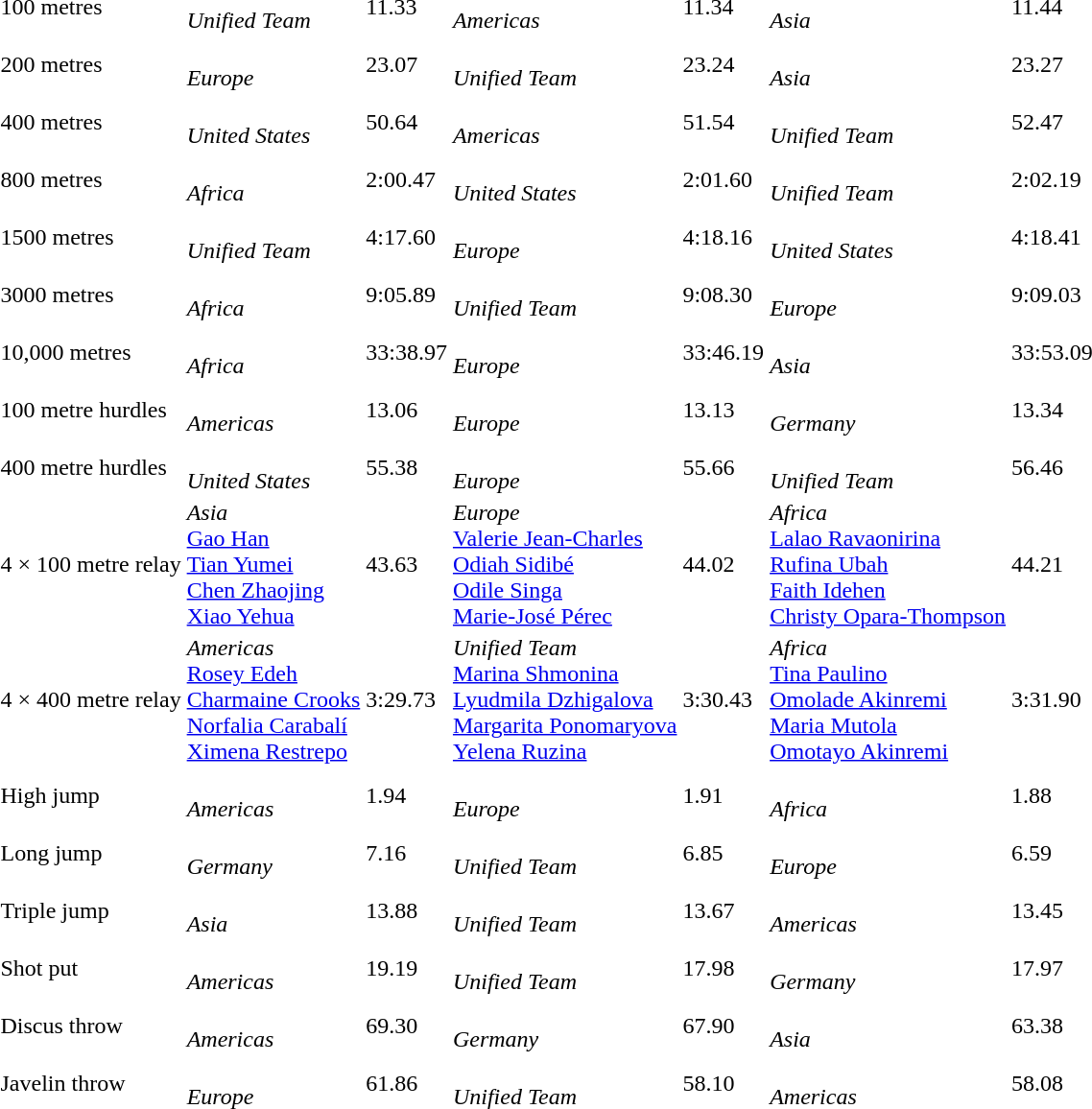<table>
<tr>
<td>100 metres</td>
<td>  <br><em>Unified Team</em></td>
<td>11.33</td>
<td>   <br><em>Americas</em></td>
<td>11.34</td>
<td>  <br><em>Asia</em></td>
<td>11.44</td>
</tr>
<tr>
<td>200 metres</td>
<td>  <br><em>Europe</em></td>
<td>23.07</td>
<td>  <br><em>Unified Team</em></td>
<td>23.24</td>
<td>  <br><em>Asia</em></td>
<td>23.27</td>
</tr>
<tr>
<td>400 metres</td>
<td>   <br><em>United States</em></td>
<td>50.64</td>
<td>   <br><em>Americas</em></td>
<td>51.54</td>
<td>  <br><em>Unified Team</em></td>
<td>52.47</td>
</tr>
<tr>
<td>800 metres</td>
<td>   <br><em>Africa</em></td>
<td>2:00.47</td>
<td>  <br><em>United States</em></td>
<td>2:01.60</td>
<td>  <br><em>Unified Team</em></td>
<td>2:02.19</td>
</tr>
<tr>
<td>1500 metres</td>
<td>  <br><em>Unified Team</em></td>
<td>4:17.60</td>
<td>   <br><em>Europe</em></td>
<td>4:18.16</td>
<td>  <br><em>United States</em></td>
<td>4:18.41</td>
</tr>
<tr>
<td>3000 metres</td>
<td> <br><em>Africa</em></td>
<td>9:05.89</td>
<td>  <br><em>Unified Team</em></td>
<td>9:08.30</td>
<td>  <br><em>Europe</em></td>
<td>9:09.03</td>
</tr>
<tr>
<td>10,000 metres</td>
<td> <br><em>Africa</em></td>
<td>33:38.97</td>
<td>   <br><em>Europe</em></td>
<td>33:46.19</td>
<td>  <br><em>Asia</em></td>
<td>33:53.09</td>
</tr>
<tr>
<td>100 metre hurdles</td>
<td>   <br><em>Americas</em></td>
<td>13.06</td>
<td>  <br><em>Europe</em></td>
<td>13.13</td>
<td>  <br><em>Germany</em></td>
<td>13.34</td>
</tr>
<tr>
<td>400 metre hurdles</td>
<td> <br><em>United States</em></td>
<td>55.38</td>
<td>   <br><em>Europe</em></td>
<td>55.66</td>
<td>  <br><em>Unified Team</em></td>
<td>56.46</td>
</tr>
<tr>
<td>4 × 100 metre relay</td>
<td valign=top><em>Asia</em><br><a href='#'>Gao Han</a><br><a href='#'>Tian Yumei</a><br><a href='#'>Chen Zhaojing</a><br><a href='#'>Xiao Yehua</a></td>
<td>43.63</td>
<td valign=top><em>Europe</em><br><a href='#'>Valerie Jean-Charles</a><br><a href='#'>Odiah Sidibé</a><br><a href='#'>Odile Singa</a><br><a href='#'>Marie-José Pérec</a></td>
<td>44.02</td>
<td valign=top><em>Africa</em><br><a href='#'>Lalao Ravaonirina</a><br><a href='#'>Rufina Ubah</a><br><a href='#'>Faith Idehen</a><br><a href='#'>Christy Opara-Thompson</a></td>
<td>44.21</td>
</tr>
<tr>
<td>4 × 400 metre relay</td>
<td valign=top><em>Americas</em><br><a href='#'>Rosey Edeh</a><br><a href='#'>Charmaine Crooks</a><br><a href='#'>Norfalia Carabalí</a><br><a href='#'>Ximena Restrepo</a></td>
<td>3:29.73</td>
<td valign=top><em>Unified Team</em><br><a href='#'>Marina Shmonina</a><br><a href='#'>Lyudmila Dzhigalova</a><br><a href='#'>Margarita Ponomaryova</a><br><a href='#'>Yelena Ruzina</a></td>
<td>3:30.43</td>
<td valign=top><em>Africa</em><br><a href='#'>Tina Paulino</a><br><a href='#'>Omolade Akinremi</a><br><a href='#'>Maria Mutola</a><br><a href='#'>Omotayo Akinremi</a></td>
<td>3:31.90</td>
</tr>
<tr>
<td>High jump</td>
<td><br><em>Americas</em></td>
<td>1.94</td>
<td><br><em>Europe</em></td>
<td>1.91</td>
<td><br><em>Africa</em></td>
<td>1.88</td>
</tr>
<tr>
<td>Long jump</td>
<td> <br><em>Germany</em></td>
<td>7.16</td>
<td>  <br><em>Unified Team</em></td>
<td>6.85</td>
<td>  <br><em>Europe</em></td>
<td>6.59</td>
</tr>
<tr>
<td>Triple jump</td>
<td> <br><em>Asia</em></td>
<td>13.88</td>
<td>  <br><em>Unified Team</em></td>
<td>13.67</td>
<td>  <br><em>Americas</em></td>
<td>13.45</td>
</tr>
<tr>
<td>Shot put</td>
<td> <br><em>Americas</em></td>
<td>19.19</td>
<td>  <br><em>Unified Team</em></td>
<td>17.98</td>
<td>  <br><em>Germany</em></td>
<td>17.97</td>
</tr>
<tr>
<td>Discus throw</td>
<td>  <br><em>Americas</em></td>
<td>69.30</td>
<td>  <br><em>Germany</em></td>
<td>67.90</td>
<td>  <br><em>Asia</em></td>
<td>63.38</td>
</tr>
<tr>
<td>Javelin throw</td>
<td>   <br><em>Europe</em></td>
<td>61.86</td>
<td>  <br><em>Unified Team</em></td>
<td>58.10</td>
<td>  <br><em>Americas</em></td>
<td>58.08</td>
</tr>
</table>
